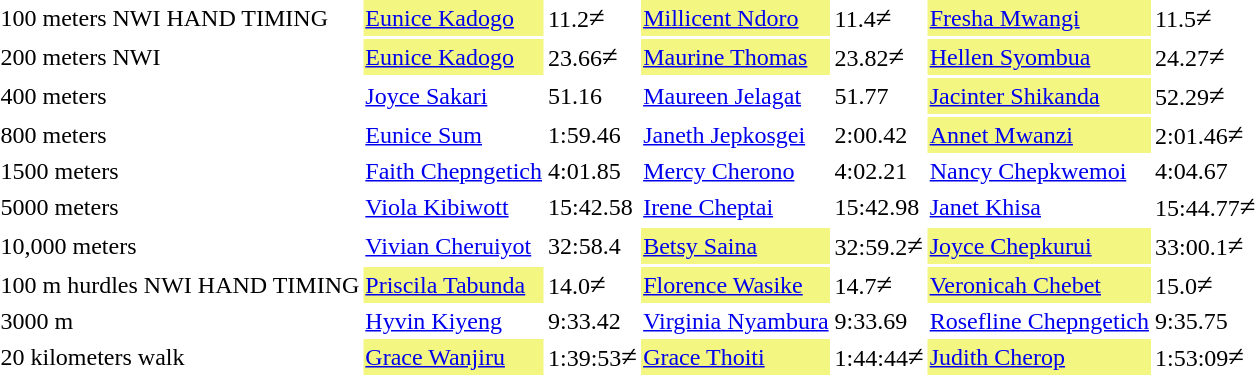<table>
<tr>
<td>100 meters NWI HAND TIMING</td>
<td bgcolor=#F3F781><a href='#'>Eunice Kadogo</a></td>
<td>11.2<big>≠</big></td>
<td bgcolor=#F3F781><a href='#'>Millicent Ndoro</a></td>
<td>11.4<big>≠</big></td>
<td bgcolor=#F3F781><a href='#'>Fresha Mwangi</a></td>
<td>11.5<big>≠</big></td>
</tr>
<tr>
<td>200 meters NWI</td>
<td bgcolor=#F3F781><a href='#'>Eunice Kadogo</a></td>
<td>23.66<big>≠</big></td>
<td bgcolor=#F3F781><a href='#'>Maurine Thomas</a></td>
<td>23.82<big>≠</big></td>
<td bgcolor=#F3F781><a href='#'>Hellen Syombua</a></td>
<td>24.27<big>≠</big></td>
</tr>
<tr>
<td>400 meters</td>
<td><a href='#'>Joyce Sakari</a></td>
<td>51.16</td>
<td><a href='#'>Maureen Jelagat</a></td>
<td>51.77</td>
<td bgcolor=#F3F781><a href='#'>Jacinter Shikanda</a></td>
<td>52.29<big>≠</big></td>
</tr>
<tr>
<td>800 meters</td>
<td><a href='#'>Eunice Sum</a></td>
<td>1:59.46</td>
<td><a href='#'>Janeth Jepkosgei</a></td>
<td>2:00.42</td>
<td bgcolor=#F3F781><a href='#'>Annet Mwanzi</a></td>
<td>2:01.46<big>≠</big></td>
</tr>
<tr>
<td>1500 meters</td>
<td><a href='#'>Faith Chepngetich</a></td>
<td>4:01.85</td>
<td><a href='#'>Mercy Cherono</a></td>
<td>4:02.21</td>
<td><a href='#'>Nancy Chepkwemoi</a></td>
<td>4:04.67</td>
</tr>
<tr>
<td>5000 meters</td>
<td><a href='#'>Viola Kibiwott</a></td>
<td>15:42.58</td>
<td><a href='#'>Irene Cheptai</a></td>
<td>15:42.98</td>
<td><a href='#'>Janet Khisa</a></td>
<td>15:44.77<big>≠</big></td>
</tr>
<tr>
<td>10,000 meters</td>
<td><a href='#'>Vivian Cheruiyot</a></td>
<td>32:58.4</td>
<td bgcolor=#F3F781><a href='#'>Betsy Saina</a></td>
<td>32:59.2<big>≠</big></td>
<td bgcolor=#F3F781><a href='#'>Joyce Chepkurui</a></td>
<td>33:00.1<big>≠</big></td>
</tr>
<tr>
<td>100 m hurdles NWI HAND TIMING</td>
<td bgcolor=#F3F781><a href='#'>Priscila Tabunda</a></td>
<td>14.0<big>≠</big></td>
<td bgcolor=#F3F781><a href='#'>Florence Wasike</a></td>
<td>14.7<big>≠</big></td>
<td bgcolor=#F3F781><a href='#'>Veronicah Chebet</a></td>
<td>15.0<big>≠</big></td>
</tr>
<tr>
<td>3000 m </td>
<td><a href='#'>Hyvin Kiyeng</a></td>
<td>9:33.42</td>
<td><a href='#'>Virginia Nyambura</a></td>
<td>9:33.69</td>
<td><a href='#'>Rosefline Chepngetich</a></td>
<td>9:35.75</td>
</tr>
<tr>
<td>20 kilometers walk</td>
<td bgcolor=#F3F781><a href='#'>Grace Wanjiru</a></td>
<td>1:39:53<big>≠</big></td>
<td bgcolor=#F3F781><a href='#'>Grace Thoiti</a></td>
<td>1:44:44<big>≠</big></td>
<td bgcolor=#F3F781><a href='#'>Judith Cherop</a></td>
<td>1:53:09<big>≠</big></td>
</tr>
</table>
